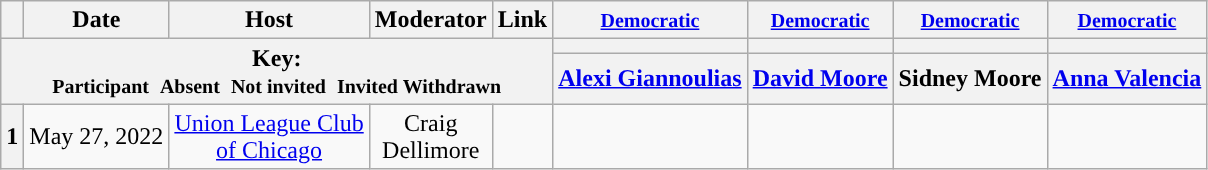<table class="wikitable" style="text-align:center;">
<tr>
<th scope="col"></th>
<th scope="col">Date</th>
<th scope="col">Host</th>
<th scope="col">Moderator</th>
<th scope="col">Link</th>
<th scope="col"><small><a href='#'>Democratic</a></small></th>
<th scope="col"><small><a href='#'>Democratic</a></small></th>
<th scope="col"><small><a href='#'>Democratic</a></small></th>
<th scope="col"><small><a href='#'>Democratic</a></small></th>
</tr>
<tr>
<th colspan="5" rowspan="2">Key:<br> <small>Participant </small>  <small>Absent </small>  <small>Not invited </small>  <small>Invited  Withdrawn</small></th>
<th scope="col" style="background:"></th>
<th scope="col" style="background:"></th>
<th scope="col" style="background:"></th>
<th scope="col" style="background:"></th>
</tr>
<tr>
<th scope="col"><a href='#'>Alexi Giannoulias</a></th>
<th scope="col"><a href='#'>David Moore</a></th>
<th scope="col">Sidney Moore</th>
<th scope="col"><a href='#'>Anna Valencia</a></th>
</tr>
<tr>
<th>1</th>
<td style="white-space:nowrap;">May 27, 2022</td>
<td style="white-space:nowrap;"><a href='#'>Union League Club</a><br><a href='#'>of Chicago</a></td>
<td style="white-space:nowrap;">Craig<br>Dellimore</td>
<td style="white-space:nowrap;"></td>
<td></td>
<td></td>
<td></td>
<td></td>
</tr>
</table>
